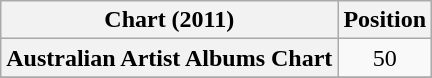<table class="wikitable sortable plainrowheaders" style="text-align:center">
<tr>
<th scope="col">Chart (2011)</th>
<th scope="col">Position</th>
</tr>
<tr>
<th scope="row">Australian Artist Albums Chart</th>
<td>50</td>
</tr>
<tr>
</tr>
</table>
